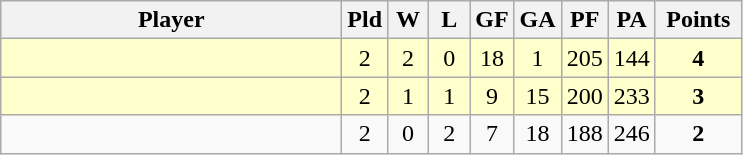<table class="wikitable" style="text-align:center;">
<tr>
<th width=220>Player</th>
<th width=20>Pld</th>
<th width=20>W</th>
<th width=20>L</th>
<th width=20>GF</th>
<th width=20>GA</th>
<th width=20>PF</th>
<th width=20>PA</th>
<th width=50>Points</th>
</tr>
<tr style="background:#ffffcc;">
<td style="text-align:left;"></td>
<td>2</td>
<td>2</td>
<td>0</td>
<td>18</td>
<td>1</td>
<td>205</td>
<td>144</td>
<td><strong>4</strong></td>
</tr>
<tr style="background:#ffffcc;">
<td style="text-align:left;"></td>
<td>2</td>
<td>1</td>
<td>1</td>
<td>9</td>
<td>15</td>
<td>200</td>
<td>233</td>
<td><strong>3</strong></td>
</tr>
<tr>
<td style="text-align:left;"></td>
<td>2</td>
<td>0</td>
<td>2</td>
<td>7</td>
<td>18</td>
<td>188</td>
<td>246</td>
<td><strong>2</strong></td>
</tr>
</table>
